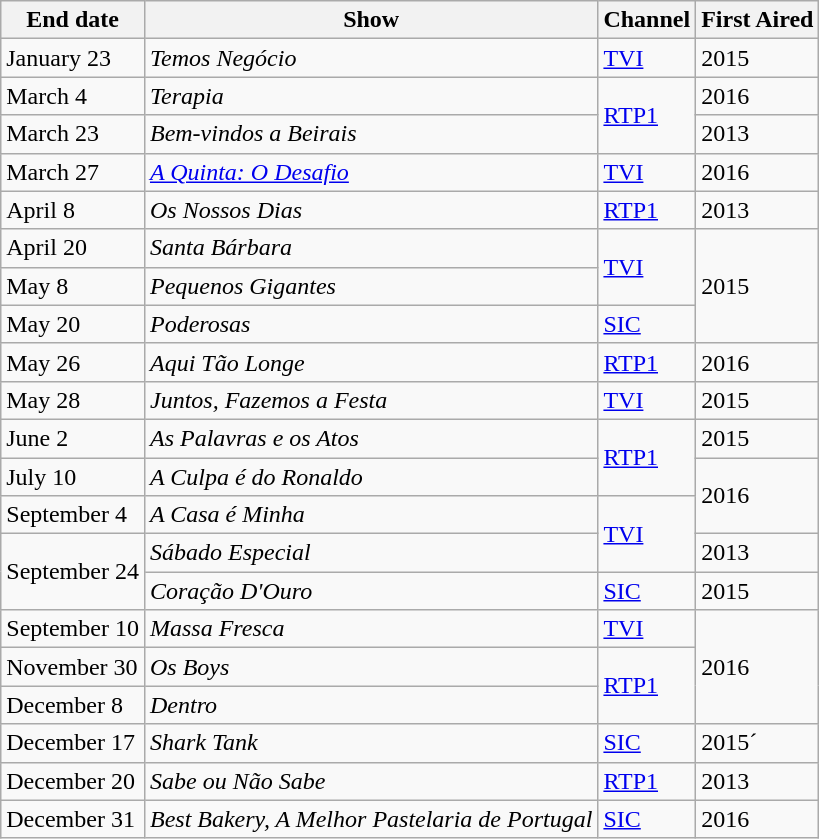<table class="wikitable">
<tr>
<th>End date</th>
<th>Show</th>
<th>Channel</th>
<th>First Aired</th>
</tr>
<tr>
<td>January 23</td>
<td><em>Temos Negócio</em></td>
<td><a href='#'>TVI</a></td>
<td>2015</td>
</tr>
<tr>
<td>March 4</td>
<td><em>Terapia</em></td>
<td rowspan="2"><a href='#'>RTP1</a></td>
<td>2016</td>
</tr>
<tr>
<td>March 23</td>
<td><em>Bem-vindos a Beirais</em></td>
<td>2013</td>
</tr>
<tr>
<td>March 27</td>
<td><em><a href='#'>A Quinta: O Desafio</a></em></td>
<td><a href='#'>TVI</a></td>
<td>2016</td>
</tr>
<tr>
<td>April 8</td>
<td><em>Os Nossos Dias</em></td>
<td><a href='#'>RTP1</a></td>
<td>2013</td>
</tr>
<tr>
<td>April 20</td>
<td><em>Santa Bárbara</em></td>
<td rowspan="2"><a href='#'>TVI</a></td>
<td rowspan="3">2015</td>
</tr>
<tr>
<td>May 8</td>
<td><em>Pequenos Gigantes</em></td>
</tr>
<tr>
<td>May 20</td>
<td><em>Poderosas</em></td>
<td><a href='#'>SIC</a></td>
</tr>
<tr>
<td>May 26</td>
<td><em>Aqui Tão Longe</em></td>
<td><a href='#'>RTP1</a></td>
<td>2016</td>
</tr>
<tr>
<td>May 28</td>
<td><em>Juntos, Fazemos a Festa</em></td>
<td><a href='#'>TVI</a></td>
<td>2015</td>
</tr>
<tr>
<td>June 2</td>
<td><em>As Palavras e os Atos</em></td>
<td rowspan="2"><a href='#'>RTP1</a></td>
<td>2015</td>
</tr>
<tr>
<td>July 10</td>
<td><em>A Culpa é do Ronaldo</em></td>
<td rowspan="2">2016</td>
</tr>
<tr>
<td>September 4</td>
<td><em>A Casa é Minha</em></td>
<td rowspan="2"><a href='#'>TVI</a></td>
</tr>
<tr>
<td rowspan="2">September 24</td>
<td><em>Sábado Especial</em></td>
<td>2013</td>
</tr>
<tr>
<td><em>Coração D'Ouro</em></td>
<td><a href='#'>SIC</a></td>
<td>2015</td>
</tr>
<tr>
<td>September 10</td>
<td><em>Massa Fresca</em></td>
<td><a href='#'>TVI</a></td>
<td rowspan="3">2016</td>
</tr>
<tr>
<td>November 30</td>
<td><em>Os Boys</em></td>
<td rowspan="2"><a href='#'>RTP1</a></td>
</tr>
<tr>
<td>December 8</td>
<td><em>Dentro</em></td>
</tr>
<tr>
<td>December 17</td>
<td><em>Shark Tank</em></td>
<td><a href='#'>SIC</a></td>
<td>2015´</td>
</tr>
<tr>
<td>December 20</td>
<td><em>Sabe ou Não Sabe</em></td>
<td><a href='#'>RTP1</a></td>
<td>2013</td>
</tr>
<tr>
<td>December 31</td>
<td><em>Best Bakery, A Melhor Pastelaria de Portugal</em></td>
<td><a href='#'>SIC</a></td>
<td>2016</td>
</tr>
</table>
